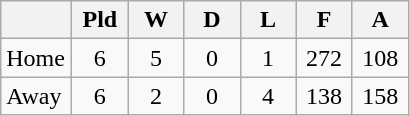<table class="wikitable" border="1">
<tr>
<th width=40></th>
<th width=30>Pld</th>
<th width=30>W</th>
<th width=30>D</th>
<th width=30>L</th>
<th width=30>F</th>
<th width=30>A</th>
</tr>
<tr>
<td>Home</td>
<td align=center>6</td>
<td align=center>5</td>
<td align=center>0</td>
<td align=center>1</td>
<td align=center>272</td>
<td align=center>108</td>
</tr>
<tr>
<td>Away</td>
<td align=center>6</td>
<td align=center>2</td>
<td align=center>0</td>
<td align=center>4</td>
<td align=center>138</td>
<td align=center>158</td>
</tr>
</table>
